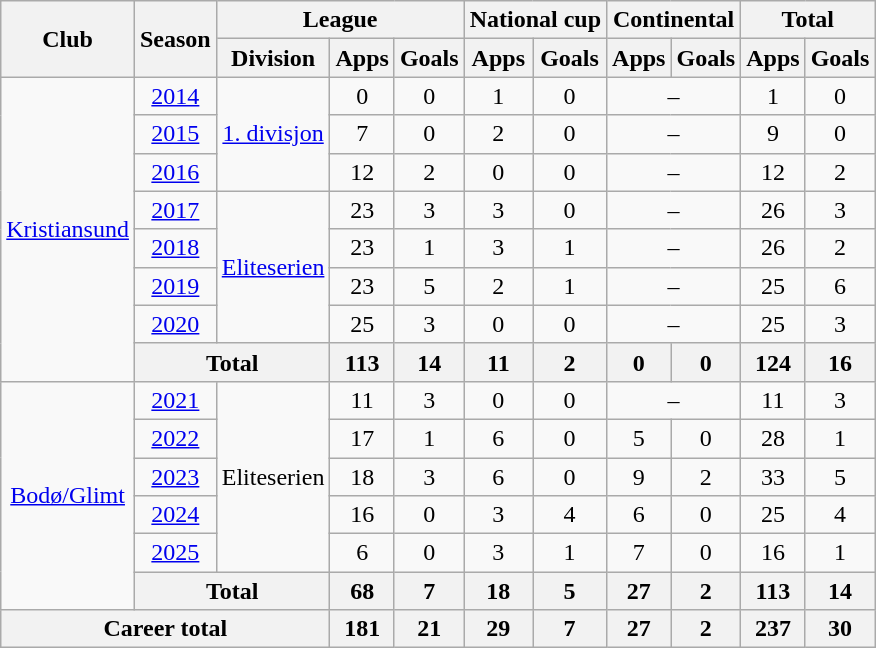<table class="wikitable" style="text-align:center">
<tr>
<th rowspan="2">Club</th>
<th rowspan="2">Season</th>
<th colspan="3">League</th>
<th colspan="2">National cup</th>
<th colspan="2">Continental</th>
<th colspan="2">Total</th>
</tr>
<tr>
<th>Division</th>
<th>Apps</th>
<th>Goals</th>
<th>Apps</th>
<th>Goals</th>
<th>Apps</th>
<th>Goals</th>
<th>Apps</th>
<th>Goals</th>
</tr>
<tr>
<td rowspan="8"><a href='#'>Kristiansund</a></td>
<td><a href='#'>2014</a></td>
<td rowspan="3"><a href='#'>1. divisjon</a></td>
<td>0</td>
<td>0</td>
<td>1</td>
<td>0</td>
<td colspan="2">–</td>
<td>1</td>
<td>0</td>
</tr>
<tr>
<td><a href='#'>2015</a></td>
<td>7</td>
<td>0</td>
<td>2</td>
<td>0</td>
<td colspan="2">–</td>
<td>9</td>
<td>0</td>
</tr>
<tr>
<td><a href='#'>2016</a></td>
<td>12</td>
<td>2</td>
<td>0</td>
<td>0</td>
<td colspan="2">–</td>
<td>12</td>
<td>2</td>
</tr>
<tr>
<td><a href='#'>2017</a></td>
<td rowspan="4"><a href='#'>Eliteserien</a></td>
<td>23</td>
<td>3</td>
<td>3</td>
<td>0</td>
<td colspan="2">–</td>
<td>26</td>
<td>3</td>
</tr>
<tr>
<td><a href='#'>2018</a></td>
<td>23</td>
<td>1</td>
<td>3</td>
<td>1</td>
<td colspan="2">–</td>
<td>26</td>
<td>2</td>
</tr>
<tr>
<td><a href='#'>2019</a></td>
<td>23</td>
<td>5</td>
<td>2</td>
<td>1</td>
<td colspan="2">–</td>
<td>25</td>
<td>6</td>
</tr>
<tr>
<td><a href='#'>2020</a></td>
<td>25</td>
<td>3</td>
<td>0</td>
<td>0</td>
<td colspan="2">–</td>
<td>25</td>
<td>3</td>
</tr>
<tr>
<th colspan="2">Total</th>
<th>113</th>
<th>14</th>
<th>11</th>
<th>2</th>
<th>0</th>
<th>0</th>
<th>124</th>
<th>16</th>
</tr>
<tr>
<td rowspan="6"><a href='#'>Bodø/Glimt</a></td>
<td><a href='#'>2021</a></td>
<td rowspan="5">Eliteserien</td>
<td>11</td>
<td>3</td>
<td>0</td>
<td>0</td>
<td colspan="2">–</td>
<td>11</td>
<td>3</td>
</tr>
<tr>
<td><a href='#'>2022</a></td>
<td>17</td>
<td>1</td>
<td>6</td>
<td>0</td>
<td>5</td>
<td>0</td>
<td>28</td>
<td>1</td>
</tr>
<tr>
<td><a href='#'>2023</a></td>
<td>18</td>
<td>3</td>
<td>6</td>
<td>0</td>
<td>9</td>
<td>2</td>
<td>33</td>
<td>5</td>
</tr>
<tr>
<td><a href='#'>2024</a></td>
<td>16</td>
<td>0</td>
<td>3</td>
<td>4</td>
<td>6</td>
<td>0</td>
<td>25</td>
<td>4</td>
</tr>
<tr>
<td><a href='#'>2025</a></td>
<td>6</td>
<td>0</td>
<td>3</td>
<td>1</td>
<td>7</td>
<td>0</td>
<td>16</td>
<td>1</td>
</tr>
<tr>
<th colspan="2">Total</th>
<th>68</th>
<th>7</th>
<th>18</th>
<th>5</th>
<th>27</th>
<th>2</th>
<th>113</th>
<th>14</th>
</tr>
<tr>
<th colspan="3">Career total</th>
<th>181</th>
<th>21</th>
<th>29</th>
<th>7</th>
<th>27</th>
<th>2</th>
<th>237</th>
<th>30</th>
</tr>
</table>
